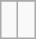<table class="wikitable">
<tr align="center">
</tr>
<tr align="center">
<td> </td>
<td> </td>
</tr>
</table>
